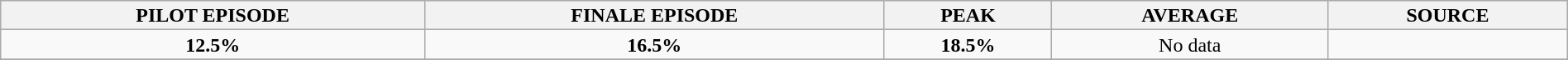<table class="wikitable" style="text-align:center; background:#f9f9f9; line-height:16px;" width="100%">
<tr>
<th>PILOT EPISODE</th>
<th>FINALE EPISODE</th>
<th>PEAK</th>
<th>AVERAGE</th>
<th>SOURCE</th>
</tr>
<tr>
<td style="text-align:center;"><strong>12.5%</strong></td>
<td style="text-align:center;"><strong>16.5%</strong></td>
<td style="text-align:center;"><strong>18.5%</strong></td>
<td style="text-align:center;">No data</td>
<td></td>
</tr>
<tr>
</tr>
</table>
